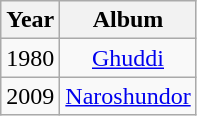<table class="wikitable sortable" style= "auto">
<tr>
<th>Year</th>
<th>Album</th>
</tr>
<tr>
<td>1980</td>
<td align="center"><a href='#'>Ghuddi</a></td>
</tr>
<tr>
<td>2009</td>
<td align="center"><a href='#'>Naroshundor</a></td>
</tr>
</table>
